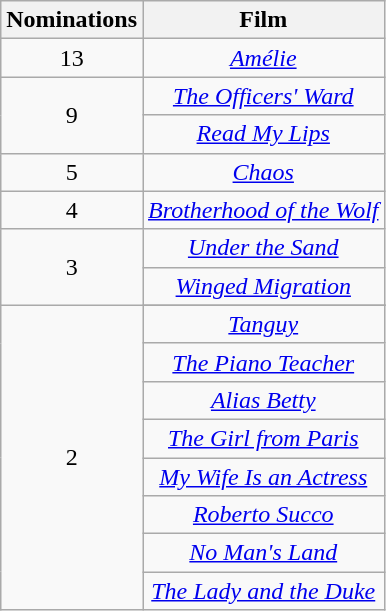<table class="wikitable" style="text-align: center">
<tr>
<th scope="col" width="55">Nominations</th>
<th scope="col" align="center">Film</th>
</tr>
<tr>
<td style="text-align:center">13</td>
<td><em><a href='#'>Amélie</a></em></td>
</tr>
<tr>
<td rowspan=2 style="text-align:center">9</td>
<td><em><a href='#'>The Officers' Ward</a></em></td>
</tr>
<tr>
<td><em><a href='#'>Read My Lips</a></em></td>
</tr>
<tr>
<td rowspan=1 style="text-align:center">5</td>
<td><em><a href='#'>Chaos</a></em></td>
</tr>
<tr>
<td style="text-align:center">4</td>
<td><em><a href='#'>Brotherhood of the Wolf</a></em></td>
</tr>
<tr>
<td rowspan=2 style="text-align:center">3</td>
<td><em><a href='#'>Under the Sand</a></em></td>
</tr>
<tr>
<td><em><a href='#'>Winged Migration</a></em></td>
</tr>
<tr>
<td rowspan=9 style="text-align:center">2</td>
</tr>
<tr>
<td><em><a href='#'>Tanguy</a></em></td>
</tr>
<tr>
<td><em><a href='#'>The Piano Teacher</a></em></td>
</tr>
<tr>
<td><em><a href='#'>Alias Betty</a></em></td>
</tr>
<tr>
<td><em><a href='#'>The Girl from Paris</a></em></td>
</tr>
<tr>
<td><em><a href='#'>My Wife Is an Actress</a></em></td>
</tr>
<tr>
<td><em><a href='#'>Roberto Succo</a></em></td>
</tr>
<tr>
<td><em><a href='#'>No Man's Land</a></em></td>
</tr>
<tr>
<td><em><a href='#'>The Lady and the Duke</a></em></td>
</tr>
</table>
